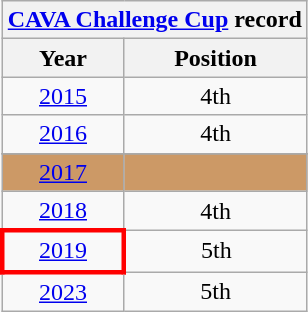<table class="wikitable" style="text-align: center;">
<tr>
<th colspan=6><a href='#'>CAVA Challenge Cup</a> record</th>
</tr>
<tr>
<th>Year</th>
<th>Position</th>
</tr>
<tr>
<td> <a href='#'>2015</a></td>
<td>4th</td>
</tr>
<tr>
<td> <a href='#'>2016</a></td>
<td>4th</td>
</tr>
<tr>
</tr>
<tr style="background:#c96;">
<td> <a href='#'>2017</a></td>
<td></td>
</tr>
<tr>
<td> <a href='#'>2018</a></td>
<td>4th</td>
</tr>
<tr>
<td style="border: 3px solid red"> <a href='#'>2019</a></td>
<td>5th</td>
</tr>
<tr>
<td> <a href='#'>2023</a></td>
<td>5th</td>
</tr>
</table>
